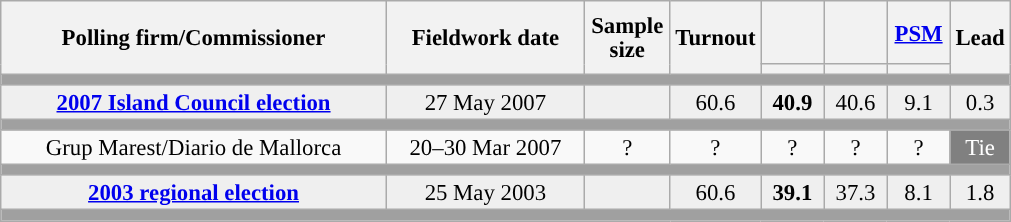<table class="wikitable collapsible collapsed" style="text-align:center; font-size:95%; line-height:16px;">
<tr style="height:42px;">
<th style="width:250px;" rowspan="2">Polling firm/Commissioner</th>
<th style="width:125px;" rowspan="2">Fieldwork date</th>
<th style="width:50px;" rowspan="2">Sample size</th>
<th style="width:45px;" rowspan="2">Turnout</th>
<th style="width:35px;"></th>
<th style="width:35px;"></th>
<th style="width:35px;"><a href='#'>PSM</a></th>
<th style="width:30px;" rowspan="2">Lead</th>
</tr>
<tr>
<th style="color:inherit;background:"></th>
<th style="color:inherit;background:"></th>
<th style="color:inherit;background:"></th>
</tr>
<tr>
<td colspan="8" style="background:#A0A0A0"></td>
</tr>
<tr style="background:#EFEFEF;">
<td><strong><a href='#'>2007 Island Council election</a></strong></td>
<td>27 May 2007</td>
<td></td>
<td>60.6</td>
<td><strong>40.9</strong><br></td>
<td>40.6<br></td>
<td>9.1<br></td>
<td style="background:">0.3</td>
</tr>
<tr>
<td colspan="8" style="background:#A0A0A0"></td>
</tr>
<tr>
<td>Grup Marest/Diario de Mallorca</td>
<td>20–30 Mar 2007</td>
<td>?</td>
<td>?</td>
<td>?<br></td>
<td>?<br></td>
<td>?<br></td>
<td style="background:gray; color:white;">Tie</td>
</tr>
<tr>
<td colspan="8" style="background:#A0A0A0"></td>
</tr>
<tr style="background:#EFEFEF;">
<td><strong><a href='#'>2003 regional election</a></strong></td>
<td>25 May 2003</td>
<td></td>
<td>60.6</td>
<td><strong>39.1</strong><br></td>
<td>37.3<br></td>
<td>8.1<br></td>
<td style="background:">1.8</td>
</tr>
<tr>
<td colspan="8" style="background:#A0A0A0"></td>
</tr>
</table>
